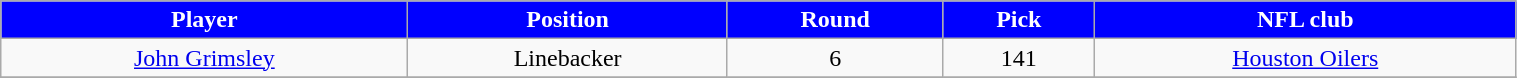<table class="wikitable" width="80%">
<tr align="center"  style="background: blue;color:#FFFFFF;">
<td><strong>Player</strong></td>
<td><strong>Position</strong></td>
<td><strong>Round</strong></td>
<td><strong>Pick</strong></td>
<td><strong>NFL club</strong></td>
</tr>
<tr align="center" bgcolor="">
<td><a href='#'>John Grimsley</a></td>
<td>Linebacker</td>
<td>6</td>
<td>141</td>
<td><a href='#'>Houston Oilers</a></td>
</tr>
<tr align="center" bgcolor="">
</tr>
</table>
